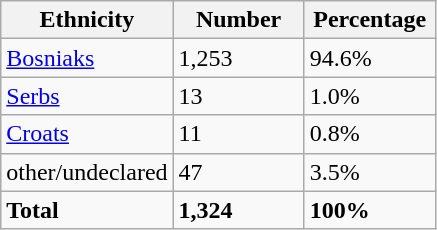<table class="wikitable">
<tr>
<th width="100px">Ethnicity</th>
<th width="80px">Number</th>
<th width="80px">Percentage</th>
</tr>
<tr>
<td><a href='#'>Bosniaks</a></td>
<td>1,253</td>
<td>94.6%</td>
</tr>
<tr>
<td><a href='#'>Serbs</a></td>
<td>13</td>
<td>1.0%</td>
</tr>
<tr>
<td><a href='#'>Croats</a></td>
<td>11</td>
<td>0.8%</td>
</tr>
<tr>
<td>other/undeclared</td>
<td>47</td>
<td>3.5%</td>
</tr>
<tr>
<td><strong>Total</strong></td>
<td><strong>1,324</strong></td>
<td><strong>100%</strong></td>
</tr>
</table>
